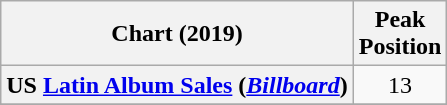<table class="wikitable plainrowheaders" style="text-align:center;">
<tr>
<th scope="col">Chart (2019)</th>
<th scope="col">Peak <br> Position</th>
</tr>
<tr>
<th scope="row">US <a href='#'>Latin Album Sales</a> (<em><a href='#'>Billboard</a></em>)</th>
<td style="text-align:center;">13</td>
</tr>
<tr>
</tr>
</table>
